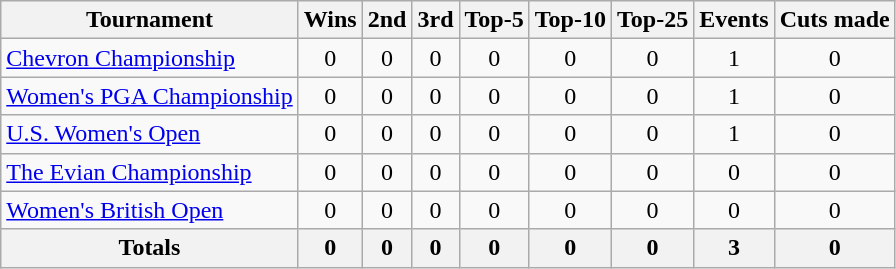<table class=wikitable style=text-align:center>
<tr>
<th>Tournament</th>
<th>Wins</th>
<th>2nd</th>
<th>3rd</th>
<th>Top-5</th>
<th>Top-10</th>
<th>Top-25</th>
<th>Events</th>
<th>Cuts made</th>
</tr>
<tr>
<td align=left><a href='#'>Chevron Championship</a></td>
<td>0</td>
<td>0</td>
<td>0</td>
<td>0</td>
<td>0</td>
<td>0</td>
<td>1</td>
<td>0</td>
</tr>
<tr>
<td align=left><a href='#'>Women's PGA Championship</a></td>
<td>0</td>
<td>0</td>
<td>0</td>
<td>0</td>
<td>0</td>
<td>0</td>
<td>1</td>
<td>0</td>
</tr>
<tr>
<td align=left><a href='#'>U.S. Women's Open</a></td>
<td>0</td>
<td>0</td>
<td>0</td>
<td>0</td>
<td>0</td>
<td>0</td>
<td>1</td>
<td>0</td>
</tr>
<tr>
<td align=left><a href='#'>The Evian Championship</a></td>
<td>0</td>
<td>0</td>
<td>0</td>
<td>0</td>
<td>0</td>
<td>0</td>
<td>0</td>
<td>0</td>
</tr>
<tr>
<td align=left><a href='#'>Women's British Open</a></td>
<td>0</td>
<td>0</td>
<td>0</td>
<td>0</td>
<td>0</td>
<td>0</td>
<td>0</td>
<td>0</td>
</tr>
<tr>
<th>Totals</th>
<th>0</th>
<th>0</th>
<th>0</th>
<th>0</th>
<th>0</th>
<th>0</th>
<th>3</th>
<th>0</th>
</tr>
</table>
